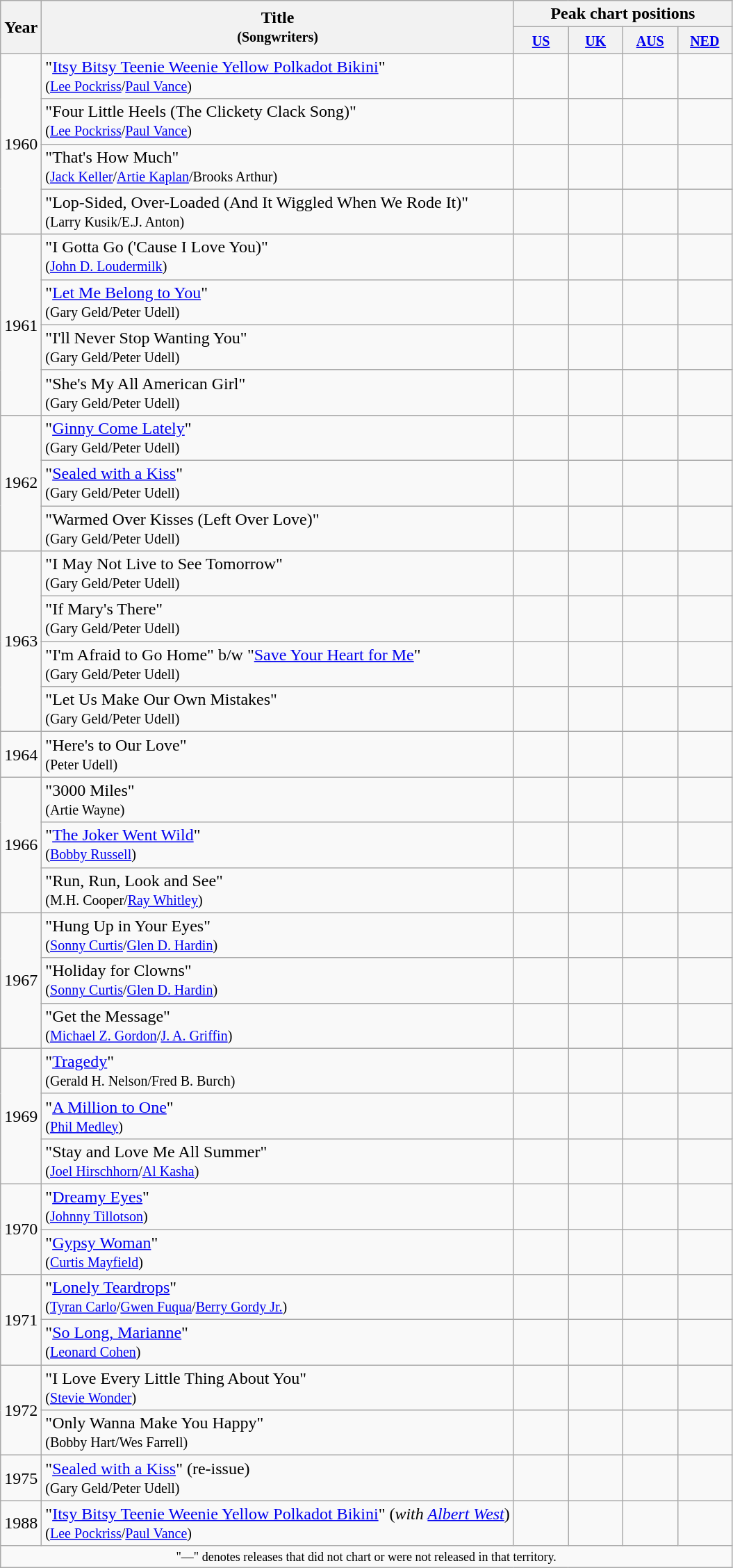<table class="wikitable">
<tr>
<th scope="col" rowspan="2">Year</th>
<th scope="col" rowspan="2">Title<br><small>(Songwriters)</small></th>
<th scope="col" colspan="4">Peak chart positions</th>
</tr>
<tr>
<th style="width:45px;"><small><a href='#'>US</a></small><br></th>
<th style="width:45px;"><small><a href='#'>UK</a></small><br></th>
<th style="width:45px;"><small><a href='#'>AUS</a></small><br></th>
<th style="width:45px;"><small><a href='#'>NED</a></small><br></th>
</tr>
<tr>
<td rowspan="4">1960</td>
<td>"<a href='#'>Itsy Bitsy Teenie Weenie Yellow Polkadot Bikini</a>"<br><small>(<a href='#'>Lee Pockriss</a>/<a href='#'>Paul Vance</a>)</small></td>
<td></td>
<td></td>
<td></td>
<td></td>
</tr>
<tr>
<td>"Four Little Heels (The Clickety Clack Song)"<br><small>(<a href='#'>Lee Pockriss</a>/<a href='#'>Paul Vance</a>)</small></td>
<td></td>
<td></td>
<td></td>
<td></td>
</tr>
<tr>
<td>"That's How Much"<br><small>(<a href='#'>Jack Keller</a>/<a href='#'>Artie Kaplan</a>/Brooks Arthur)</small></td>
<td></td>
<td></td>
<td></td>
<td></td>
</tr>
<tr>
<td>"Lop-Sided, Over-Loaded (And It Wiggled When We Rode It)"<br><small>(Larry Kusik/E.J. Anton)</small></td>
<td></td>
<td></td>
<td></td>
<td></td>
</tr>
<tr>
<td rowspan="4">1961</td>
<td>"I Gotta Go ('Cause I Love You)"<br><small>(<a href='#'>John D. Loudermilk</a>)</small></td>
<td></td>
<td></td>
<td></td>
<td></td>
</tr>
<tr>
<td>"<a href='#'>Let Me Belong to You</a>"<br><small>(Gary Geld/Peter Udell)</small></td>
<td></td>
<td></td>
<td></td>
<td></td>
</tr>
<tr>
<td>"I'll Never Stop Wanting You"<br><small>(Gary Geld/Peter Udell)</small></td>
<td></td>
<td></td>
<td></td>
<td></td>
</tr>
<tr>
<td>"She's My All American Girl"<br><small>(Gary Geld/Peter Udell)</small></td>
<td></td>
<td></td>
<td></td>
<td></td>
</tr>
<tr>
<td rowspan="3">1962</td>
<td>"<a href='#'>Ginny Come Lately</a>"<br><small>(Gary Geld/Peter Udell)</small></td>
<td></td>
<td></td>
<td></td>
<td></td>
</tr>
<tr>
<td>"<a href='#'>Sealed with a Kiss</a>"<br><small>(Gary Geld/Peter Udell)</small></td>
<td></td>
<td></td>
<td></td>
<td></td>
</tr>
<tr>
<td>"Warmed Over Kisses (Left Over Love)"<br><small>(Gary Geld/Peter Udell)</small></td>
<td></td>
<td></td>
<td></td>
<td></td>
</tr>
<tr>
<td rowspan="4">1963</td>
<td>"I May Not Live to See Tomorrow"<br><small>(Gary Geld/Peter Udell)</small></td>
<td></td>
<td></td>
<td></td>
<td></td>
</tr>
<tr>
<td>"If Mary's There"<br><small>(Gary Geld/Peter Udell)</small></td>
<td></td>
<td></td>
<td></td>
<td></td>
</tr>
<tr>
<td>"I'm Afraid to Go Home" b/w "<a href='#'>Save Your Heart for Me</a>"<br><small>(Gary Geld/Peter Udell)</small></td>
<td></td>
<td></td>
<td></td>
<td></td>
</tr>
<tr>
<td>"Let Us Make Our Own Mistakes"<br><small>(Gary Geld/Peter Udell)</small></td>
<td></td>
<td></td>
<td></td>
<td></td>
</tr>
<tr>
<td>1964</td>
<td>"Here's to Our Love"<br><small>(Peter Udell)</small></td>
<td></td>
<td></td>
<td></td>
<td></td>
</tr>
<tr>
<td rowspan="3">1966</td>
<td>"3000 Miles"<br><small>(Artie Wayne)</small></td>
<td></td>
<td></td>
<td></td>
<td></td>
</tr>
<tr>
<td>"<a href='#'>The Joker Went Wild</a>"<br><small>(<a href='#'>Bobby Russell</a>)</small></td>
<td></td>
<td></td>
<td></td>
<td></td>
</tr>
<tr>
<td>"Run, Run, Look and See"<br><small>(M.H. Cooper/<a href='#'>Ray Whitley</a>)</small></td>
<td></td>
<td></td>
<td></td>
<td></td>
</tr>
<tr>
<td rowspan="3">1967</td>
<td>"Hung Up in Your Eyes"<br><small>(<a href='#'>Sonny Curtis</a>/<a href='#'>Glen D. Hardin</a>)</small></td>
<td></td>
<td></td>
<td></td>
<td></td>
</tr>
<tr>
<td>"Holiday for Clowns"<br><small>(<a href='#'>Sonny Curtis</a>/<a href='#'>Glen D. Hardin</a>)</small></td>
<td></td>
<td></td>
<td></td>
<td></td>
</tr>
<tr>
<td>"Get the Message"<br><small>(<a href='#'>Michael Z. Gordon</a>/<a href='#'>J. A. Griffin</a>)</small></td>
<td></td>
<td></td>
<td></td>
<td></td>
</tr>
<tr>
<td rowspan="3">1969</td>
<td>"<a href='#'>Tragedy</a>"<br><small>(Gerald H. Nelson/Fred B. Burch)</small></td>
<td></td>
<td></td>
<td></td>
<td></td>
</tr>
<tr>
<td>"<a href='#'>A Million to One</a>"<br><small>(<a href='#'>Phil Medley</a>)</small></td>
<td></td>
<td></td>
<td></td>
<td></td>
</tr>
<tr>
<td>"Stay and Love Me All Summer"<br><small>(<a href='#'>Joel Hirschhorn</a>/<a href='#'>Al Kasha</a>)</small></td>
<td></td>
<td></td>
<td></td>
<td></td>
</tr>
<tr>
<td rowspan="2">1970</td>
<td>"<a href='#'>Dreamy Eyes</a>"<br><small>(<a href='#'>Johnny Tillotson</a>)</small></td>
<td></td>
<td></td>
<td></td>
<td></td>
</tr>
<tr>
<td>"<a href='#'>Gypsy Woman</a>"<br><small>(<a href='#'>Curtis Mayfield</a>)</small></td>
<td></td>
<td></td>
<td></td>
<td></td>
</tr>
<tr>
<td rowspan="2">1971</td>
<td>"<a href='#'>Lonely Teardrops</a>"<br><small>(<a href='#'>Tyran Carlo</a>/<a href='#'>Gwen Fuqua</a>/<a href='#'>Berry Gordy Jr.</a>)</small></td>
<td></td>
<td></td>
<td></td>
<td></td>
</tr>
<tr>
<td>"<a href='#'>So Long, Marianne</a>"<br><small>(<a href='#'>Leonard Cohen</a>)</small></td>
<td></td>
<td></td>
<td></td>
<td></td>
</tr>
<tr>
<td rowspan="2">1972</td>
<td>"I Love Every Little Thing About You"<br><small>(<a href='#'>Stevie Wonder</a>)</small></td>
<td></td>
<td></td>
<td></td>
<td></td>
</tr>
<tr>
<td>"Only Wanna Make You Happy"<br><small>(Bobby Hart/Wes Farrell)</small></td>
<td></td>
<td></td>
<td></td>
<td></td>
</tr>
<tr>
<td>1975</td>
<td>"<a href='#'>Sealed with a Kiss</a>" (re-issue)<br><small>(Gary Geld/Peter Udell)</small></td>
<td></td>
<td></td>
<td></td>
<td></td>
</tr>
<tr>
<td>1988</td>
<td>"<a href='#'>Itsy Bitsy Teenie Weenie Yellow Polkadot Bikini</a>" (<em>with <a href='#'>Albert West</a></em>)<br><small>(<a href='#'>Lee Pockriss</a>/<a href='#'>Paul Vance</a>)</small></td>
<td></td>
<td></td>
<td></td>
<td></td>
</tr>
<tr>
<td colspan="6" style="text-align:center; font-size:9pt;">"—" denotes releases that did not chart or were not released in that territory.</td>
</tr>
</table>
